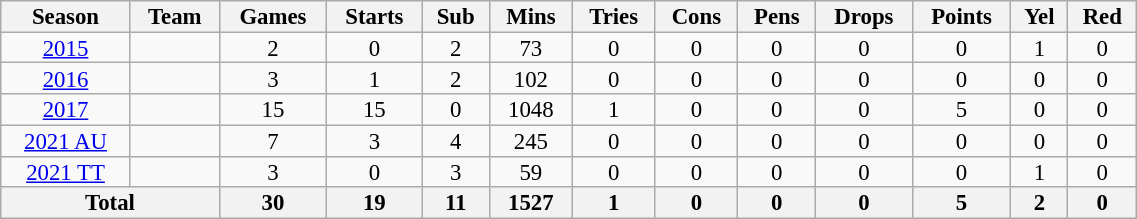<table class="wikitable" style="text-align:center; line-height:90%; font-size:95%; width:60%;">
<tr>
<th>Season</th>
<th>Team</th>
<th>Games</th>
<th>Starts</th>
<th>Sub</th>
<th>Mins</th>
<th>Tries</th>
<th>Cons</th>
<th>Pens</th>
<th>Drops</th>
<th>Points</th>
<th>Yel</th>
<th>Red</th>
</tr>
<tr>
<td><a href='#'>2015</a></td>
<td></td>
<td>2</td>
<td>0</td>
<td>2</td>
<td>73</td>
<td>0</td>
<td>0</td>
<td>0</td>
<td>0</td>
<td>0</td>
<td>1</td>
<td>0</td>
</tr>
<tr>
<td><a href='#'>2016</a></td>
<td></td>
<td>3</td>
<td>1</td>
<td>2</td>
<td>102</td>
<td>0</td>
<td>0</td>
<td>0</td>
<td>0</td>
<td>0</td>
<td>0</td>
<td>0</td>
</tr>
<tr>
<td><a href='#'>2017</a></td>
<td></td>
<td>15</td>
<td>15</td>
<td>0</td>
<td>1048</td>
<td>1</td>
<td>0</td>
<td>0</td>
<td>0</td>
<td>5</td>
<td>0</td>
<td>0</td>
</tr>
<tr>
<td><a href='#'>2021 AU</a></td>
<td></td>
<td>7</td>
<td>3</td>
<td>4</td>
<td>245</td>
<td>0</td>
<td>0</td>
<td>0</td>
<td>0</td>
<td>0</td>
<td>0</td>
<td>0</td>
</tr>
<tr>
<td><a href='#'>2021 TT</a></td>
<td></td>
<td>3</td>
<td>0</td>
<td>3</td>
<td>59</td>
<td>0</td>
<td>0</td>
<td>0</td>
<td>0</td>
<td>0</td>
<td>1</td>
<td>0</td>
</tr>
<tr>
<th colspan="2">Total</th>
<th>30</th>
<th>19</th>
<th>11</th>
<th>1527</th>
<th>1</th>
<th>0</th>
<th>0</th>
<th>0</th>
<th>5</th>
<th>2</th>
<th>0</th>
</tr>
</table>
